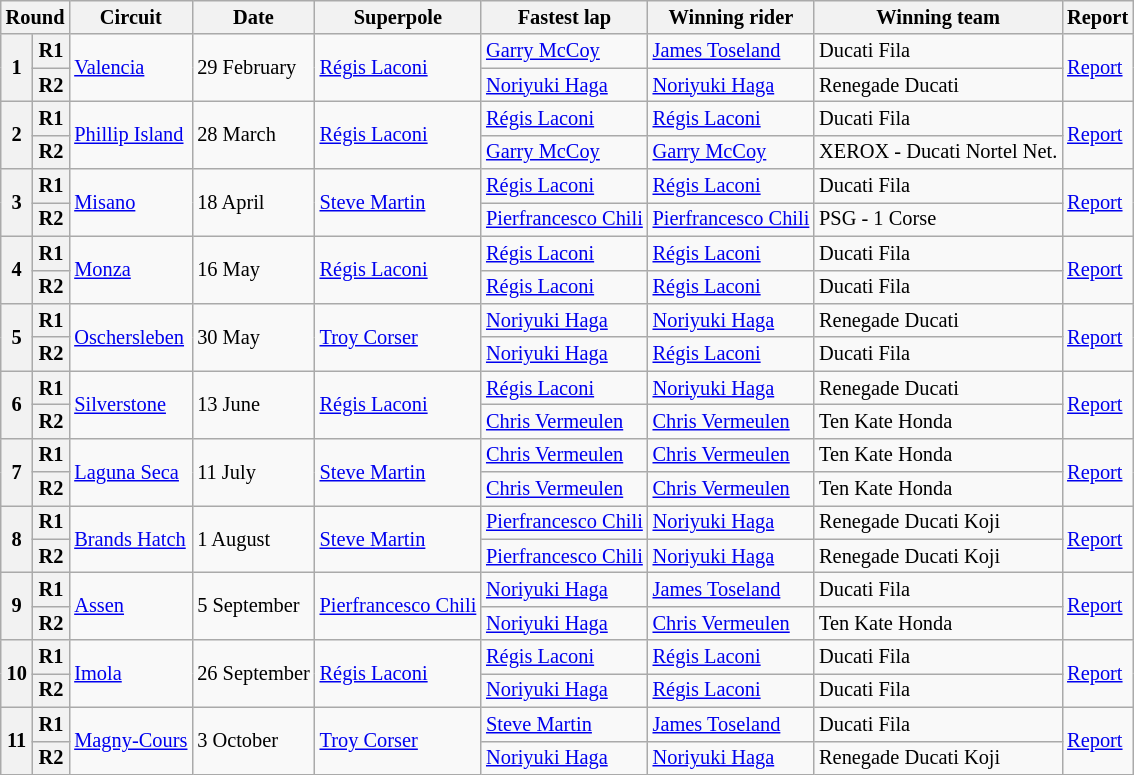<table class="wikitable" style="font-size: 85%">
<tr>
<th colspan=2>Round</th>
<th>Circuit</th>
<th>Date</th>
<th>Superpole</th>
<th>Fastest lap</th>
<th>Winning rider</th>
<th>Winning team</th>
<th>Report</th>
</tr>
<tr>
<th rowspan=2>1</th>
<th>R1</th>
<td rowspan=2> <a href='#'>Valencia</a></td>
<td rowspan=2>29 February</td>
<td rowspan=2> <a href='#'>Régis Laconi</a></td>
<td> <a href='#'>Garry McCoy</a></td>
<td> <a href='#'>James Toseland</a></td>
<td>Ducati Fila</td>
<td rowspan=2><a href='#'>Report</a></td>
</tr>
<tr>
<th>R2</th>
<td> <a href='#'>Noriyuki Haga</a></td>
<td> <a href='#'>Noriyuki Haga</a></td>
<td>Renegade Ducati</td>
</tr>
<tr>
<th rowspan=2>2</th>
<th>R1</th>
<td rowspan=2> <a href='#'>Phillip Island</a></td>
<td rowspan=2>28 March</td>
<td rowspan=2> <a href='#'>Régis Laconi</a></td>
<td> <a href='#'>Régis Laconi</a></td>
<td> <a href='#'>Régis Laconi</a></td>
<td>Ducati Fila</td>
<td rowspan=2><a href='#'>Report</a></td>
</tr>
<tr>
<th>R2</th>
<td> <a href='#'>Garry McCoy</a></td>
<td> <a href='#'>Garry McCoy</a></td>
<td>XEROX - Ducati Nortel Net.</td>
</tr>
<tr>
<th rowspan=2>3</th>
<th>R1</th>
<td rowspan=2> <a href='#'>Misano</a></td>
<td rowspan=2>18 April</td>
<td rowspan=2> <a href='#'>Steve Martin</a></td>
<td> <a href='#'>Régis Laconi</a></td>
<td> <a href='#'>Régis Laconi</a></td>
<td>Ducati Fila</td>
<td rowspan=2><a href='#'>Report</a></td>
</tr>
<tr>
<th>R2</th>
<td> <a href='#'>Pierfrancesco Chili</a></td>
<td> <a href='#'>Pierfrancesco Chili</a></td>
<td>PSG - 1 Corse</td>
</tr>
<tr>
<th rowspan=2>4</th>
<th>R1</th>
<td rowspan=2> <a href='#'>Monza</a></td>
<td rowspan=2>16 May</td>
<td rowspan=2> <a href='#'>Régis Laconi</a></td>
<td> <a href='#'>Régis Laconi</a></td>
<td> <a href='#'>Régis Laconi</a></td>
<td>Ducati Fila</td>
<td rowspan=2><a href='#'>Report</a></td>
</tr>
<tr>
<th>R2</th>
<td> <a href='#'>Régis Laconi</a></td>
<td> <a href='#'>Régis Laconi</a></td>
<td>Ducati Fila</td>
</tr>
<tr>
<th rowspan=2>5</th>
<th>R1</th>
<td rowspan=2> <a href='#'>Oschersleben</a></td>
<td rowspan=2>30 May</td>
<td rowspan=2> <a href='#'>Troy Corser</a></td>
<td> <a href='#'>Noriyuki Haga</a></td>
<td> <a href='#'>Noriyuki Haga</a></td>
<td>Renegade Ducati</td>
<td rowspan=2><a href='#'>Report</a></td>
</tr>
<tr>
<th>R2</th>
<td> <a href='#'>Noriyuki Haga</a></td>
<td> <a href='#'>Régis Laconi</a></td>
<td>Ducati Fila</td>
</tr>
<tr>
<th rowspan=2>6</th>
<th>R1</th>
<td rowspan=2> <a href='#'>Silverstone</a></td>
<td rowspan=2>13 June</td>
<td rowspan=2> <a href='#'>Régis Laconi</a></td>
<td> <a href='#'>Régis Laconi</a></td>
<td> <a href='#'>Noriyuki Haga</a></td>
<td>Renegade Ducati</td>
<td rowspan=2><a href='#'>Report</a></td>
</tr>
<tr>
<th>R2</th>
<td> <a href='#'>Chris Vermeulen</a></td>
<td> <a href='#'>Chris Vermeulen</a></td>
<td>Ten Kate Honda</td>
</tr>
<tr>
<th rowspan=2>7</th>
<th>R1</th>
<td rowspan=2> <a href='#'>Laguna Seca</a></td>
<td rowspan=2>11 July</td>
<td rowspan=2> <a href='#'>Steve Martin</a></td>
<td> <a href='#'>Chris Vermeulen</a></td>
<td> <a href='#'>Chris Vermeulen</a></td>
<td>Ten Kate Honda</td>
<td rowspan=2><a href='#'>Report</a></td>
</tr>
<tr>
<th>R2</th>
<td> <a href='#'>Chris Vermeulen</a></td>
<td> <a href='#'>Chris Vermeulen</a></td>
<td>Ten Kate Honda</td>
</tr>
<tr>
<th rowspan=2>8</th>
<th>R1</th>
<td rowspan=2> <a href='#'>Brands Hatch</a></td>
<td rowspan=2>1 August</td>
<td rowspan=2> <a href='#'>Steve Martin</a></td>
<td> <a href='#'>Pierfrancesco Chili</a></td>
<td> <a href='#'>Noriyuki Haga</a></td>
<td>Renegade Ducati Koji</td>
<td rowspan=2><a href='#'>Report</a></td>
</tr>
<tr>
<th>R2</th>
<td> <a href='#'>Pierfrancesco Chili</a></td>
<td> <a href='#'>Noriyuki Haga</a></td>
<td>Renegade Ducati Koji</td>
</tr>
<tr>
<th rowspan=2>9</th>
<th>R1</th>
<td rowspan=2> <a href='#'>Assen</a></td>
<td rowspan=2>5 September</td>
<td rowspan=2> <a href='#'>Pierfrancesco Chili</a></td>
<td> <a href='#'>Noriyuki Haga</a></td>
<td> <a href='#'>James Toseland</a></td>
<td>Ducati Fila</td>
<td rowspan=2><a href='#'>Report</a></td>
</tr>
<tr>
<th>R2</th>
<td> <a href='#'>Noriyuki Haga</a></td>
<td> <a href='#'>Chris Vermeulen</a></td>
<td>Ten Kate Honda</td>
</tr>
<tr>
<th rowspan=2>10</th>
<th>R1</th>
<td rowspan=2> <a href='#'>Imola</a></td>
<td rowspan=2>26 September</td>
<td rowspan=2> <a href='#'>Régis Laconi</a></td>
<td> <a href='#'>Régis Laconi</a></td>
<td> <a href='#'>Régis Laconi</a></td>
<td>Ducati Fila</td>
<td rowspan=2><a href='#'>Report</a></td>
</tr>
<tr>
<th>R2</th>
<td> <a href='#'>Noriyuki Haga</a></td>
<td> <a href='#'>Régis Laconi</a></td>
<td>Ducati Fila</td>
</tr>
<tr>
<th rowspan=2>11</th>
<th>R1</th>
<td rowspan=2> <a href='#'>Magny-Cours</a></td>
<td rowspan=2>3 October</td>
<td rowspan=2> <a href='#'>Troy Corser</a></td>
<td> <a href='#'>Steve Martin</a></td>
<td> <a href='#'>James Toseland</a></td>
<td>Ducati Fila</td>
<td rowspan=2><a href='#'>Report</a></td>
</tr>
<tr>
<th>R2</th>
<td> <a href='#'>Noriyuki Haga</a></td>
<td> <a href='#'>Noriyuki Haga</a></td>
<td>Renegade Ducati Koji</td>
</tr>
</table>
